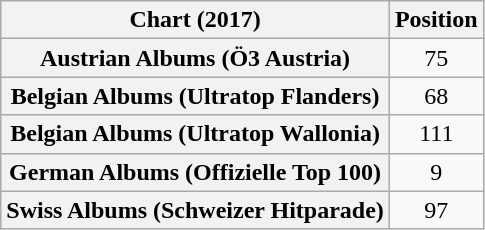<table class="wikitable sortable plainrowheaders" style="text-align:center">
<tr>
<th scope="col">Chart (2017)</th>
<th scope="col">Position</th>
</tr>
<tr>
<th scope="row">Austrian Albums (Ö3 Austria)</th>
<td>75</td>
</tr>
<tr>
<th scope="row">Belgian Albums (Ultratop Flanders)</th>
<td>68</td>
</tr>
<tr>
<th scope="row">Belgian Albums (Ultratop Wallonia)</th>
<td>111</td>
</tr>
<tr>
<th scope="row">German Albums (Offizielle Top 100)</th>
<td>9</td>
</tr>
<tr>
<th scope="row">Swiss Albums (Schweizer Hitparade)</th>
<td>97</td>
</tr>
</table>
